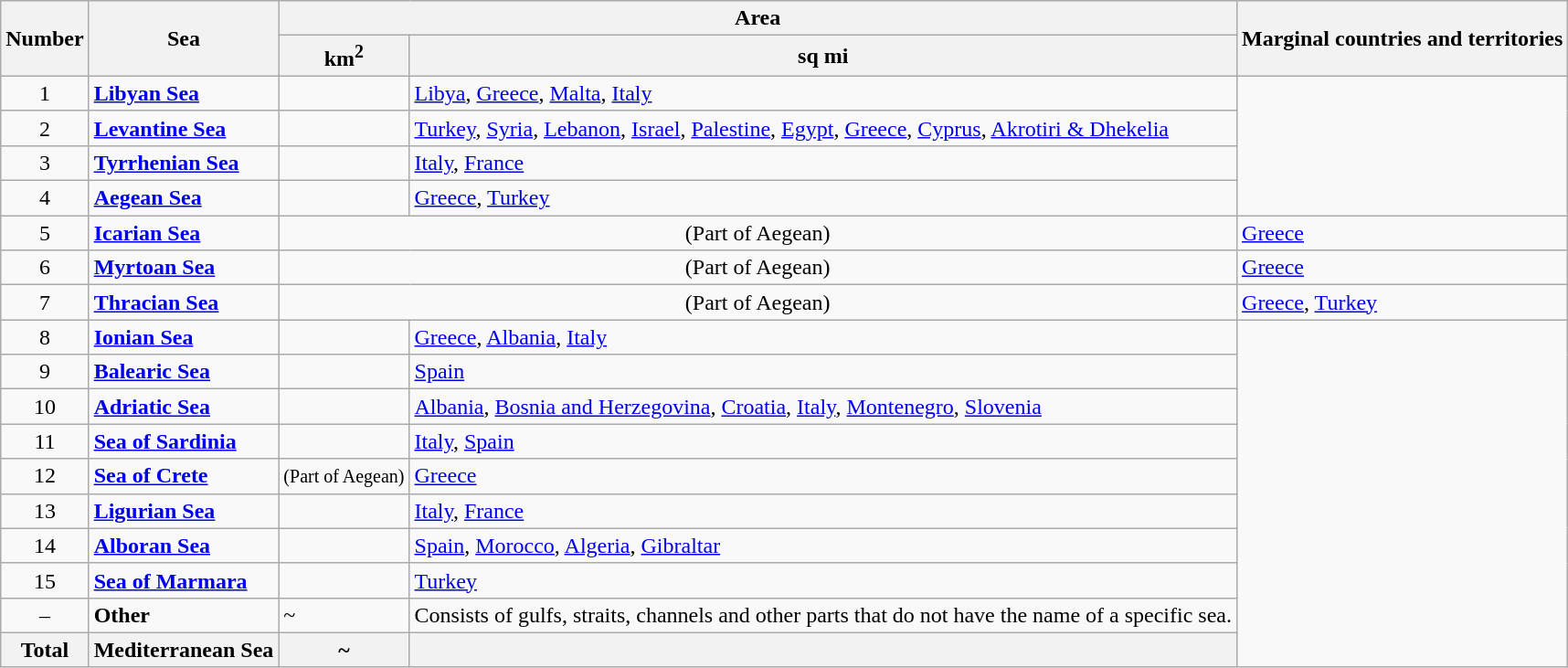<table class="wikitable sortable">
<tr>
<th rowspan=2>Number</th>
<th rowspan=2>Sea</th>
<th colspan=2>Area</th>
<th rowspan=2>Marginal countries and territories</th>
</tr>
<tr>
<th>km<sup>2</sup></th>
<th>sq mi</th>
</tr>
<tr>
<td align=center>1</td>
<td><strong><a href='#'>Libyan Sea</a></strong></td>
<td></td>
<td><a href='#'>Libya</a>, <a href='#'>Greece</a>, <a href='#'>Malta</a>, <a href='#'>Italy</a></td>
</tr>
<tr>
<td align=center>2</td>
<td><strong><a href='#'>Levantine Sea</a></strong></td>
<td></td>
<td><a href='#'>Turkey</a>, <a href='#'>Syria</a>, <a href='#'>Lebanon</a>, <a href='#'>Israel</a>, <a href='#'>Palestine</a>, <a href='#'>Egypt</a>, <a href='#'>Greece</a>, <a href='#'>Cyprus</a>, <a href='#'>Akrotiri & Dhekelia</a></td>
</tr>
<tr>
<td align=center>3</td>
<td><strong><a href='#'>Tyrrhenian Sea</a></strong></td>
<td></td>
<td><a href='#'>Italy</a>, <a href='#'>France</a></td>
</tr>
<tr>
<td align=center>4</td>
<td><strong><a href='#'>Aegean Sea</a></strong></td>
<td></td>
<td><a href='#'>Greece</a>, <a href='#'>Turkey</a></td>
</tr>
<tr>
<td align=center>5</td>
<td><strong><a href='#'>Icarian Sea</a></strong></td>
<td colspan=2 align=center>(Part of Aegean)</td>
<td><a href='#'>Greece</a></td>
</tr>
<tr>
<td align=center>6</td>
<td><strong><a href='#'>Myrtoan Sea</a></strong></td>
<td colspan=2 align=center>(Part of Aegean)</td>
<td><a href='#'>Greece</a></td>
</tr>
<tr>
<td align=center>7</td>
<td><strong><a href='#'>Thracian Sea</a></strong></td>
<td colspan=2 align=center>(Part of Aegean)</td>
<td><a href='#'>Greece</a>, <a href='#'>Turkey</a></td>
</tr>
<tr>
<td align=center>8</td>
<td><strong><a href='#'>Ionian Sea</a></strong></td>
<td></td>
<td><a href='#'>Greece</a>, <a href='#'>Albania</a>, <a href='#'>Italy</a></td>
</tr>
<tr>
<td align=center>9</td>
<td><strong><a href='#'>Balearic Sea</a></strong></td>
<td></td>
<td><a href='#'>Spain</a></td>
</tr>
<tr>
<td align=center>10</td>
<td><strong><a href='#'>Adriatic Sea</a></strong></td>
<td></td>
<td><a href='#'>Albania</a>, <a href='#'>Bosnia and Herzegovina</a>, <a href='#'>Croatia</a>, <a href='#'>Italy</a>, <a href='#'>Montenegro</a>, <a href='#'>Slovenia</a></td>
</tr>
<tr>
<td align=center>11</td>
<td><strong><a href='#'>Sea of Sardinia</a></strong></td>
<td></td>
<td><a href='#'>Italy</a>, <a href='#'>Spain</a></td>
</tr>
<tr>
<td align=center>12</td>
<td><strong><a href='#'>Sea of Crete</a></strong></td>
<td> <small>(Part of Aegean)</small></td>
<td><a href='#'>Greece</a></td>
</tr>
<tr>
<td align=center>13</td>
<td><strong><a href='#'>Ligurian Sea</a></strong></td>
<td></td>
<td><a href='#'>Italy</a>, <a href='#'>France</a></td>
</tr>
<tr>
<td align=center>14</td>
<td><strong><a href='#'>Alboran Sea</a></strong></td>
<td></td>
<td><a href='#'>Spain</a>, <a href='#'>Morocco</a>, <a href='#'>Algeria</a>, <a href='#'>Gibraltar</a></td>
</tr>
<tr>
<td align=center>15</td>
<td><strong><a href='#'>Sea of Marmara</a></strong></td>
<td></td>
<td><a href='#'>Turkey</a></td>
</tr>
<tr>
<td align=center>–</td>
<td><strong>Other</strong></td>
<td>~</td>
<td>Consists of gulfs, straits, channels and other parts that do not have the name of a specific sea.</td>
</tr>
<tr>
<th>Total</th>
<th>Mediterranean Sea</th>
<th>~</th>
<th></th>
</tr>
</table>
